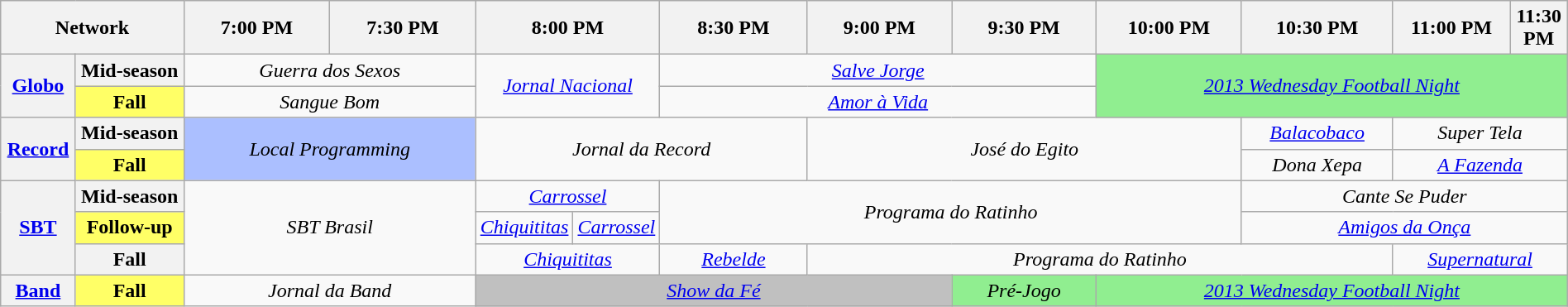<table class="wikitable" style="width:100%;margin-right:0;text-align:center">
<tr>
<th colspan="2" style="width:12%;">Network</th>
<th style="width:10%;">7:00 PM</th>
<th style="width:10%;">7:30 PM</th>
<th colspan="2" ! style="width:10%;">8:00 PM</th>
<th style="width:10%;">8:30 PM</th>
<th style="width:10%;">9:00 PM</th>
<th style="width:10%;">9:30 PM</th>
<th style="width:10%;">10:00 PM</th>
<th style="width:10%;">10:30 PM</th>
<th style="width:10%;">11:00 PM</th>
<th style="width:10%;">11:30 PM</th>
</tr>
<tr>
<th rowspan="2"><a href='#'>Globo</a></th>
<th>Mid-season</th>
<td colspan="2"><em>Guerra dos Sexos</em></td>
<td colspan="2" rowspan="2"><em><a href='#'>Jornal Nacional</a></em></td>
<td colspan="3"><em><a href='#'>Salve Jorge</a></em></td>
<td colspan="4" style="background:lightgreen" rowspan="2"><em><a href='#'>2013 Wednesday Football Night</a></em></td>
</tr>
<tr>
<th style="background:#FFFF66;">Fall</th>
<td colspan="2"><em>Sangue Bom</em></td>
<td colspan="3"><em><a href='#'>Amor à Vida</a></em></td>
</tr>
<tr>
<th rowspan="2"><a href='#'>Record</a></th>
<th>Mid-season</th>
<td colspan="2" style="background:#abbfff;" rowspan="2"><em>Local Programming</em></td>
<td colspan="3" rowspan="2"><em>Jornal da Record</em></td>
<td colspan="3" rowspan="2"><em>José do Egito</em></td>
<td colspan="1"><em><a href='#'>Balacobaco</a></em></td>
<td colspan="2"><em>Super Tela</em></td>
</tr>
<tr>
<th style="background:#FFFF66;">Fall</th>
<td colspan="1"><em>Dona Xepa</em></td>
<td colspan="2"><em><a href='#'>A Fazenda</a></em></td>
</tr>
<tr>
<th rowspan="3"><a href='#'>SBT</a></th>
<th>Mid-season</th>
<td colspan="2" rowspan="3"><em>SBT Brasil</em></td>
<td colspan="2"><em><a href='#'>Carrossel</a></em></td>
<td colspan="4" rowspan="2"><em>Programa do Ratinho</em></td>
<td colspan="3"><em>Cante Se Puder</em></td>
</tr>
<tr>
<th style="background:#FFFF66;">Follow-up</th>
<td colspan="1"><em><a href='#'>Chiquititas</a></em></td>
<td colspan="1"><em><a href='#'>Carrossel</a></em></td>
<td colspan="3"><em><a href='#'>Amigos da Onça</a></em></td>
</tr>
<tr>
<th>Fall</th>
<td colspan="2"><em><a href='#'>Chiquititas</a></em></td>
<td colspan="1"><em><a href='#'>Rebelde</a></em></td>
<td colspan="4"><em>Programa do Ratinho</em></td>
<td colspan="2"><em><a href='#'>Supernatural</a></em></td>
</tr>
<tr>
<th colspan="1"><a href='#'>Band</a></th>
<th style="background:#FFFF66;">Fall</th>
<td colspan="2"><em>Jornal da Band</em></td>
<td colspan="4" style="background:#C0C0C0;"><em><a href='#'>Show da Fé</a></em></td>
<td colspan="1" style="background:lightgreen"><em>Pré-Jogo</em></td>
<td colspan="4" style="background:lightgreen"><em><a href='#'>2013 Wednesday Football Night</a></em></td>
</tr>
</table>
